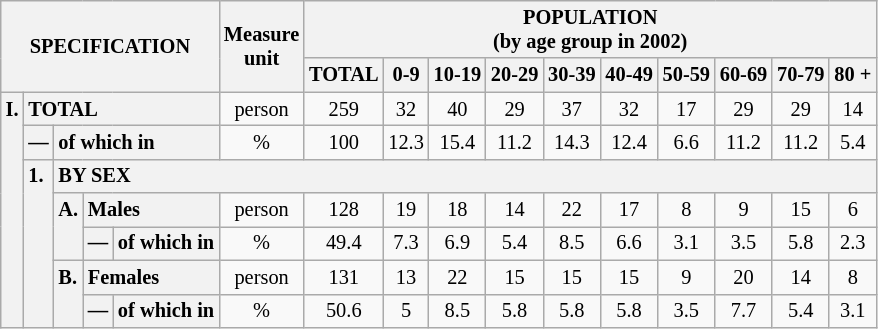<table class="wikitable" style="font-size:85%; text-align:center">
<tr>
<th rowspan="2" colspan="5">SPECIFICATION</th>
<th rowspan="2">Measure<br> unit</th>
<th colspan="10" rowspan="1">POPULATION<br> (by age group in 2002)</th>
</tr>
<tr>
<th>TOTAL</th>
<th>0-9</th>
<th>10-19</th>
<th>20-29</th>
<th>30-39</th>
<th>40-49</th>
<th>50-59</th>
<th>60-69</th>
<th>70-79</th>
<th>80 +</th>
</tr>
<tr>
<th style="text-align:left" valign="top" rowspan="7">I.</th>
<th style="text-align:left" colspan="4">TOTAL</th>
<td>person</td>
<td>259</td>
<td>32</td>
<td>40</td>
<td>29</td>
<td>37</td>
<td>32</td>
<td>17</td>
<td>29</td>
<td>29</td>
<td>14</td>
</tr>
<tr>
<th style="text-align:left" valign="top">—</th>
<th style="text-align:left" colspan="3">of which in</th>
<td>%</td>
<td>100</td>
<td>12.3</td>
<td>15.4</td>
<td>11.2</td>
<td>14.3</td>
<td>12.4</td>
<td>6.6</td>
<td>11.2</td>
<td>11.2</td>
<td>5.4</td>
</tr>
<tr>
<th style="text-align:left" valign="top" rowspan="5">1.</th>
<th style="text-align:left" colspan="14">BY SEX</th>
</tr>
<tr>
<th style="text-align:left" valign="top" rowspan="2">A.</th>
<th style="text-align:left" colspan="2">Males</th>
<td>person</td>
<td>128</td>
<td>19</td>
<td>18</td>
<td>14</td>
<td>22</td>
<td>17</td>
<td>8</td>
<td>9</td>
<td>15</td>
<td>6</td>
</tr>
<tr>
<th style="text-align:left" valign="top">—</th>
<th style="text-align:left" colspan="1">of which in</th>
<td>%</td>
<td>49.4</td>
<td>7.3</td>
<td>6.9</td>
<td>5.4</td>
<td>8.5</td>
<td>6.6</td>
<td>3.1</td>
<td>3.5</td>
<td>5.8</td>
<td>2.3</td>
</tr>
<tr>
<th style="text-align:left" valign="top" rowspan="2">B.</th>
<th style="text-align:left" colspan="2">Females</th>
<td>person</td>
<td>131</td>
<td>13</td>
<td>22</td>
<td>15</td>
<td>15</td>
<td>15</td>
<td>9</td>
<td>20</td>
<td>14</td>
<td>8</td>
</tr>
<tr>
<th style="text-align:left" valign="top">—</th>
<th style="text-align:left" colspan="1">of which in</th>
<td>%</td>
<td>50.6</td>
<td>5</td>
<td>8.5</td>
<td>5.8</td>
<td>5.8</td>
<td>5.8</td>
<td>3.5</td>
<td>7.7</td>
<td>5.4</td>
<td>3.1</td>
</tr>
</table>
